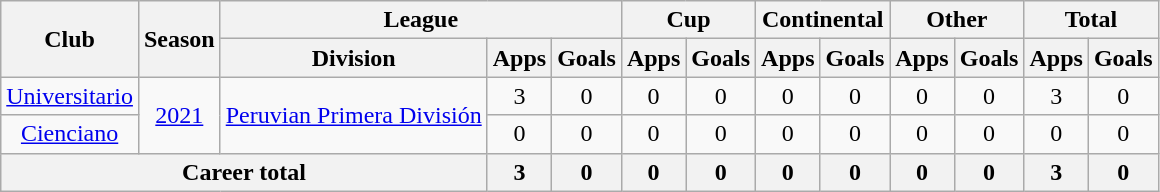<table class="wikitable" style="text-align: center">
<tr>
<th rowspan="2">Club</th>
<th rowspan="2">Season</th>
<th colspan="3">League</th>
<th colspan="2">Cup</th>
<th colspan="2">Continental</th>
<th colspan="2">Other</th>
<th colspan="2">Total</th>
</tr>
<tr>
<th>Division</th>
<th>Apps</th>
<th>Goals</th>
<th>Apps</th>
<th>Goals</th>
<th>Apps</th>
<th>Goals</th>
<th>Apps</th>
<th>Goals</th>
<th>Apps</th>
<th>Goals</th>
</tr>
<tr>
<td><a href='#'>Universitario</a></td>
<td rowspan="2"><a href='#'>2021</a></td>
<td rowspan="2"><a href='#'>Peruvian Primera División</a></td>
<td>3</td>
<td>0</td>
<td>0</td>
<td>0</td>
<td>0</td>
<td>0</td>
<td>0</td>
<td>0</td>
<td>3</td>
<td>0</td>
</tr>
<tr>
<td><a href='#'>Cienciano</a></td>
<td>0</td>
<td>0</td>
<td>0</td>
<td>0</td>
<td>0</td>
<td>0</td>
<td>0</td>
<td>0</td>
<td>0</td>
<td>0</td>
</tr>
<tr>
<th colspan="3"><strong>Career total</strong></th>
<th>3</th>
<th>0</th>
<th>0</th>
<th>0</th>
<th>0</th>
<th>0</th>
<th>0</th>
<th>0</th>
<th>3</th>
<th>0</th>
</tr>
</table>
